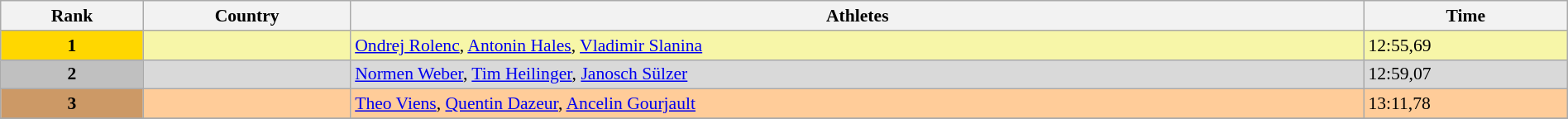<table class="wikitable" width=100% style="font-size:90%; text-align:left;">
<tr>
<th>Rank</th>
<th>Country</th>
<th>Athletes</th>
<th>Time</th>
</tr>
<tr align="center" valign="top" bgcolor="#F7F6A8">
<th style="background:#ffd700;">1</th>
<td align="left"></td>
<td align="left"><a href='#'>Ondrej Rolenc</a>, <a href='#'>Antonin Hales</a>, <a href='#'>Vladimir Slanina</a></td>
<td align="left">12:55,69</td>
</tr>
<tr align="center" valign="top" bgcolor="#D9D9D9">
<th style="background:#c0c0c0;">2</th>
<td align="left"></td>
<td align="left"><a href='#'>Normen Weber</a>, <a href='#'>Tim Heilinger</a>, <a href='#'>Janosch Sülzer</a></td>
<td align="left">12:59,07</td>
</tr>
<tr align="center" valign="top" bgcolor="#FFCC99">
<th style="background:#cc9966;">3</th>
<td align="left"></td>
<td align="left"><a href='#'>Theo Viens</a>, <a href='#'>Quentin Dazeur</a>, <a href='#'>Ancelin Gourjault</a></td>
<td align="left">13:11,78</td>
</tr>
<tr align="center" valign="top" bgcolor="#FFFFFF">
</tr>
</table>
